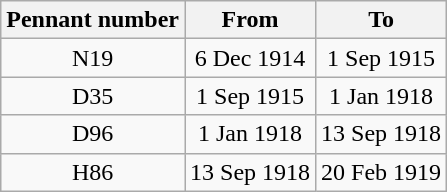<table class="wikitable" style="text-align:center">
<tr>
<th>Pennant number</th>
<th>From</th>
<th>To</th>
</tr>
<tr>
<td>N19</td>
<td>6 Dec 1914</td>
<td>1 Sep 1915</td>
</tr>
<tr>
<td>D35</td>
<td>1 Sep 1915</td>
<td>1 Jan 1918</td>
</tr>
<tr>
<td>D96</td>
<td>1 Jan 1918</td>
<td>13 Sep 1918</td>
</tr>
<tr>
<td>H86</td>
<td>13 Sep 1918</td>
<td>20 Feb 1919</td>
</tr>
</table>
